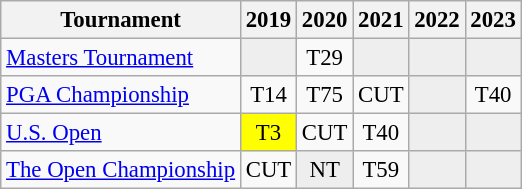<table class="wikitable" style="font-size:95%;text-align:center;">
<tr>
<th>Tournament</th>
<th>2019</th>
<th>2020</th>
<th>2021</th>
<th>2022</th>
<th>2023</th>
</tr>
<tr>
<td align=left><a href='#'>Masters Tournament</a></td>
<td style="background:#eeeeee;"></td>
<td>T29</td>
<td style="background:#eeeeee;"></td>
<td style="background:#eeeeee;"></td>
<td style="background:#eeeeee;"></td>
</tr>
<tr>
<td align=left><a href='#'>PGA Championship</a></td>
<td>T14</td>
<td>T75</td>
<td>CUT</td>
<td style="background:#eeeeee;"></td>
<td>T40</td>
</tr>
<tr>
<td align=left><a href='#'>U.S. Open</a></td>
<td style="background:yellow;">T3</td>
<td>CUT</td>
<td>T40</td>
<td style="background:#eeeeee;"></td>
<td style="background:#eeeeee;"></td>
</tr>
<tr>
<td align=left><a href='#'>The Open Championship</a></td>
<td>CUT</td>
<td style="background:#eeeeee;">NT</td>
<td>T59</td>
<td style="background:#eeeeee;"></td>
<td style="background:#eeeeee;"></td>
</tr>
</table>
